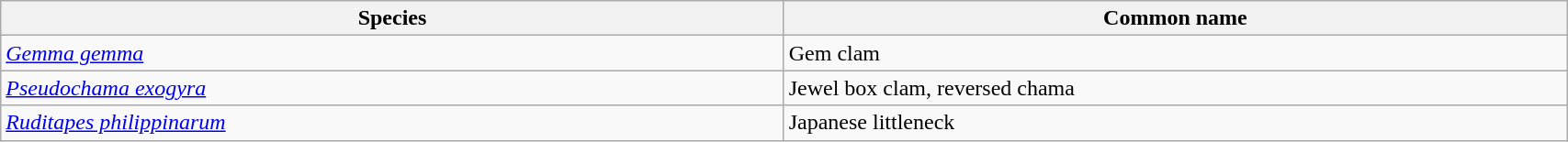<table width=90% class="wikitable">
<tr>
<th width=25%>Species</th>
<th width=25%>Common name</th>
</tr>
<tr>
<td><em><a href='#'>Gemma gemma</a></em></td>
<td>Gem clam</td>
</tr>
<tr>
<td><em><a href='#'>Pseudochama exogyra</a></em></td>
<td>Jewel box clam, reversed chama</td>
</tr>
<tr>
<td><em><a href='#'>Ruditapes philippinarum</a></em></td>
<td>Japanese littleneck</td>
</tr>
</table>
